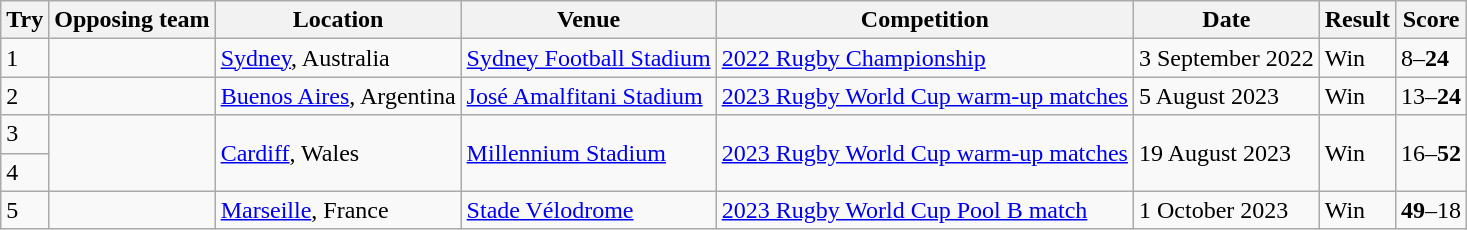<table class="wikitable" style="font-size:100%">
<tr>
<th>Try</th>
<th>Opposing team</th>
<th>Location</th>
<th>Venue</th>
<th>Competition</th>
<th>Date</th>
<th>Result</th>
<th>Score</th>
</tr>
<tr>
<td>1</td>
<td></td>
<td><a href='#'>Sydney</a>, Australia</td>
<td><a href='#'>Sydney Football Stadium</a></td>
<td><a href='#'>2022 Rugby Championship</a></td>
<td>3 September 2022</td>
<td>Win</td>
<td>8–<strong>24</strong></td>
</tr>
<tr>
<td>2</td>
<td></td>
<td><a href='#'>Buenos Aires</a>, Argentina</td>
<td><a href='#'>José Amalfitani Stadium</a></td>
<td><a href='#'>2023 Rugby World Cup warm-up matches</a></td>
<td>5 August 2023</td>
<td>Win</td>
<td>13–<strong>24</strong></td>
</tr>
<tr>
<td>3</td>
<td rowspan=2></td>
<td rowspan=2><a href='#'>Cardiff</a>, Wales</td>
<td rowspan=2><a href='#'>Millennium Stadium</a></td>
<td rowspan=2><a href='#'>2023 Rugby World Cup warm-up matches</a></td>
<td rowspan=2>19 August 2023</td>
<td rowspan=2>Win</td>
<td rowspan=2>16–<strong>52</strong></td>
</tr>
<tr>
<td>4</td>
</tr>
<tr>
<td>5</td>
<td></td>
<td><a href='#'>Marseille</a>, France</td>
<td><a href='#'>Stade Vélodrome</a></td>
<td><a href='#'>2023 Rugby World Cup Pool B match</a></td>
<td>1 October 2023</td>
<td>Win</td>
<td><strong>49</strong>–18</td>
</tr>
</table>
